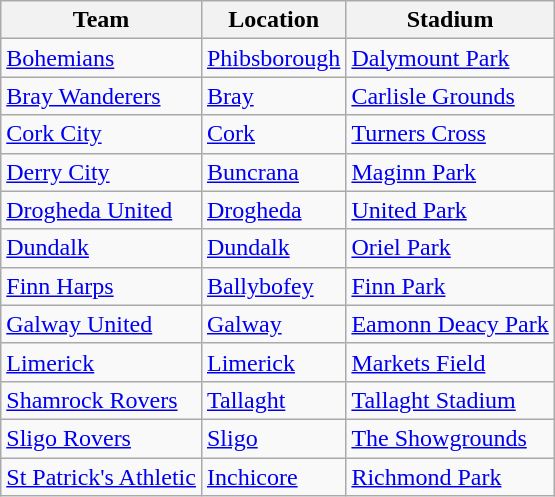<table class="wikitable sortable">
<tr>
<th>Team</th>
<th>Location</th>
<th>Stadium</th>
</tr>
<tr>
<td><a href='#'>Bohemians</a></td>
<td><a href='#'>Phibsborough</a></td>
<td><a href='#'>Dalymount Park</a></td>
</tr>
<tr>
<td><a href='#'>Bray Wanderers</a></td>
<td><a href='#'>Bray</a></td>
<td><a href='#'>Carlisle Grounds</a></td>
</tr>
<tr>
<td><a href='#'>Cork City</a></td>
<td><a href='#'>Cork</a></td>
<td><a href='#'>Turners Cross</a></td>
</tr>
<tr>
<td><a href='#'>Derry City</a></td>
<td><a href='#'>Buncrana</a></td>
<td><a href='#'>Maginn Park</a></td>
</tr>
<tr>
<td><a href='#'>Drogheda United</a></td>
<td><a href='#'>Drogheda</a></td>
<td><a href='#'>United Park</a></td>
</tr>
<tr>
<td><a href='#'>Dundalk</a></td>
<td><a href='#'>Dundalk</a></td>
<td><a href='#'>Oriel Park</a></td>
</tr>
<tr>
<td><a href='#'>Finn Harps</a></td>
<td><a href='#'>Ballybofey</a></td>
<td><a href='#'>Finn Park</a></td>
</tr>
<tr>
<td><a href='#'>Galway United</a></td>
<td><a href='#'>Galway</a></td>
<td><a href='#'>Eamonn Deacy Park</a></td>
</tr>
<tr>
<td><a href='#'>Limerick</a></td>
<td><a href='#'>Limerick</a></td>
<td><a href='#'>Markets Field</a></td>
</tr>
<tr>
<td><a href='#'>Shamrock Rovers</a></td>
<td><a href='#'>Tallaght</a></td>
<td><a href='#'>Tallaght Stadium</a></td>
</tr>
<tr>
<td><a href='#'>Sligo Rovers</a></td>
<td><a href='#'>Sligo</a></td>
<td><a href='#'>The Showgrounds</a></td>
</tr>
<tr>
<td><a href='#'>St Patrick's Athletic</a></td>
<td><a href='#'>Inchicore</a></td>
<td><a href='#'>Richmond Park</a></td>
</tr>
</table>
